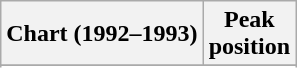<table class="wikitable sortable">
<tr>
<th align="left">Chart (1992–1993)</th>
<th align="center">Peak<br>position</th>
</tr>
<tr>
</tr>
<tr>
</tr>
</table>
